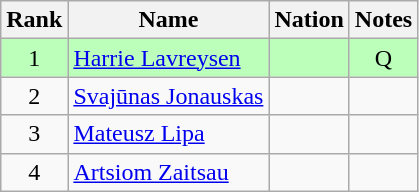<table class="wikitable sortable" style="text-align:center">
<tr>
<th>Rank</th>
<th>Name</th>
<th>Nation</th>
<th>Notes</th>
</tr>
<tr bgcolor=bbffbb>
<td>1</td>
<td align=left><a href='#'>Harrie Lavreysen</a></td>
<td align=left></td>
<td>Q</td>
</tr>
<tr>
<td>2</td>
<td align=left><a href='#'>Svajūnas Jonauskas</a></td>
<td align=left></td>
<td></td>
</tr>
<tr>
<td>3</td>
<td align=left><a href='#'>Mateusz Lipa</a></td>
<td align=left></td>
<td></td>
</tr>
<tr>
<td>4</td>
<td align=left><a href='#'>Artsiom Zaitsau</a></td>
<td align=left></td>
<td></td>
</tr>
</table>
